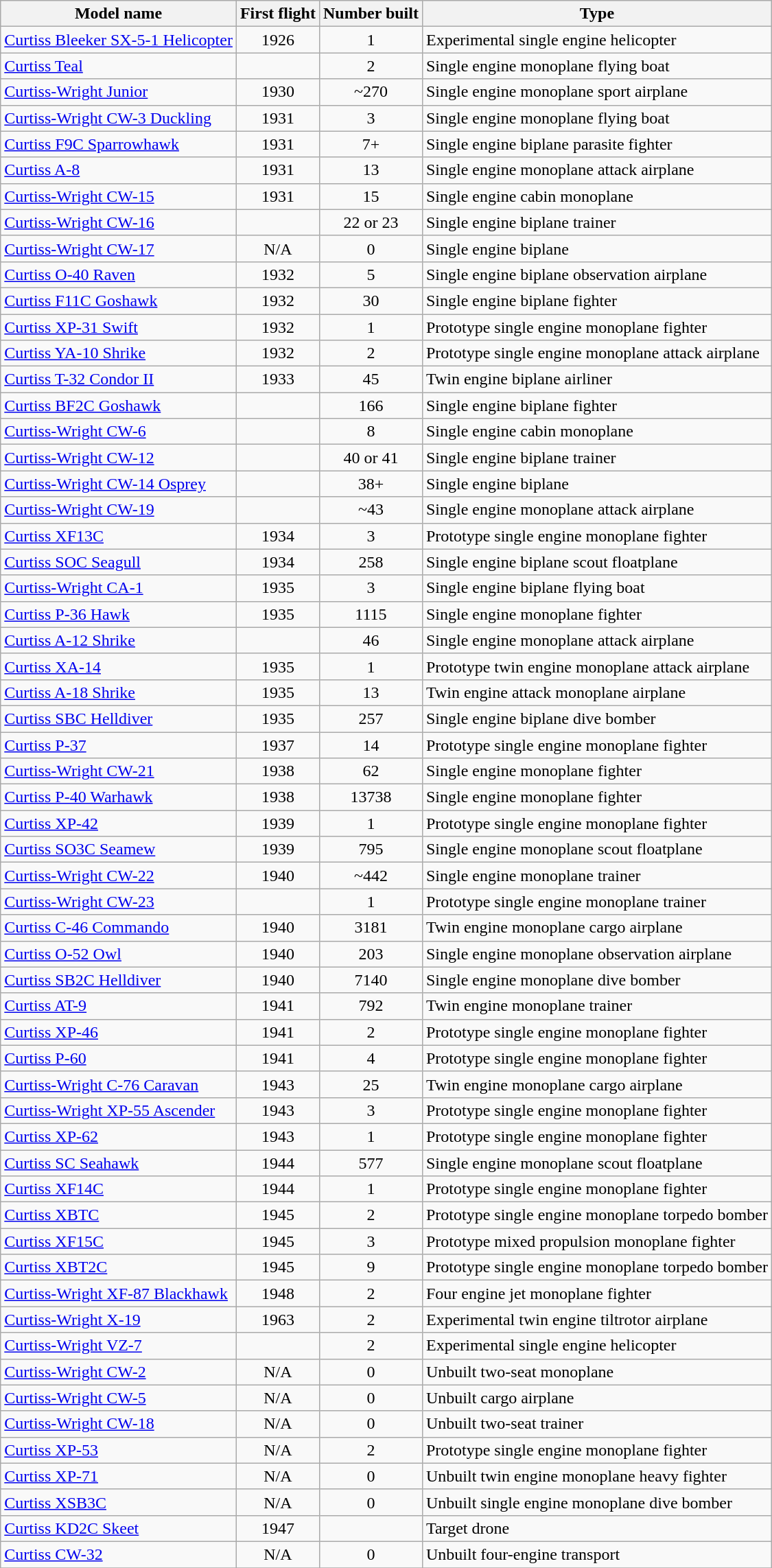<table class="wikitable sortable">
<tr>
<th>Model name</th>
<th>First flight</th>
<th>Number built</th>
<th>Type</th>
</tr>
<tr>
<td align=left><a href='#'>Curtiss Bleeker SX-5-1 Helicopter</a></td>
<td align=center>1926</td>
<td align=center>1</td>
<td align=left>Experimental single engine helicopter</td>
</tr>
<tr>
<td align=left><a href='#'>Curtiss Teal</a></td>
<td align=center></td>
<td align=center>2</td>
<td align=left>Single engine monoplane flying boat</td>
</tr>
<tr>
<td align=left><a href='#'>Curtiss-Wright Junior</a></td>
<td align=center>1930</td>
<td align=center>~270</td>
<td align=left>Single engine monoplane sport airplane</td>
</tr>
<tr>
<td align=left><a href='#'>Curtiss-Wright CW-3 Duckling</a></td>
<td align=center>1931</td>
<td align=center>3</td>
<td align=left>Single engine monoplane flying boat</td>
</tr>
<tr>
<td align=left><a href='#'>Curtiss F9C Sparrowhawk</a></td>
<td align=center>1931</td>
<td align=center>7+</td>
<td align=left>Single engine biplane parasite fighter</td>
</tr>
<tr>
<td align=left><a href='#'>Curtiss A-8</a></td>
<td align=center>1931</td>
<td align=center>13</td>
<td align=left>Single engine monoplane attack airplane</td>
</tr>
<tr>
<td align=left><a href='#'>Curtiss-Wright CW-15</a></td>
<td align=center>1931</td>
<td align=center>15</td>
<td align=left>Single engine cabin monoplane</td>
</tr>
<tr>
<td align=left><a href='#'>Curtiss-Wright CW-16</a></td>
<td align=center></td>
<td align=center>22 or 23</td>
<td align=left>Single engine biplane trainer</td>
</tr>
<tr>
<td align=left><a href='#'>Curtiss-Wright CW-17</a></td>
<td align=center>N/A</td>
<td align=center>0</td>
<td align=left>Single engine biplane</td>
</tr>
<tr>
<td align=left><a href='#'>Curtiss O-40 Raven</a></td>
<td align=center>1932</td>
<td align=center>5</td>
<td align=left>Single engine biplane observation airplane</td>
</tr>
<tr>
<td align=left><a href='#'>Curtiss F11C Goshawk</a></td>
<td align=center>1932</td>
<td align=center>30</td>
<td align=left>Single engine biplane fighter</td>
</tr>
<tr>
<td align=left><a href='#'>Curtiss XP-31 Swift</a></td>
<td align=center>1932</td>
<td align=center>1</td>
<td align=left>Prototype single engine monoplane fighter</td>
</tr>
<tr>
<td align=left><a href='#'>Curtiss YA-10 Shrike</a></td>
<td align=center>1932</td>
<td align=center>2</td>
<td align=left>Prototype single engine monoplane attack airplane</td>
</tr>
<tr>
<td align=left><a href='#'>Curtiss T-32 Condor II</a></td>
<td align=center>1933</td>
<td align=center>45</td>
<td align=left>Twin engine biplane airliner</td>
</tr>
<tr>
<td align=left><a href='#'>Curtiss BF2C Goshawk</a></td>
<td align=center></td>
<td align=center>166</td>
<td align=left>Single engine biplane fighter</td>
</tr>
<tr>
<td align=left><a href='#'>Curtiss-Wright CW-6</a></td>
<td align=center></td>
<td align=center>8</td>
<td align=left>Single engine cabin monoplane</td>
</tr>
<tr>
<td align=left><a href='#'>Curtiss-Wright CW-12</a></td>
<td align=center></td>
<td align=center>40 or 41</td>
<td align=left>Single engine biplane trainer</td>
</tr>
<tr>
<td align=left><a href='#'>Curtiss-Wright CW-14 Osprey</a></td>
<td align=center></td>
<td align=center>38+</td>
<td align=left>Single engine biplane</td>
</tr>
<tr>
<td align=left><a href='#'>Curtiss-Wright CW-19</a></td>
<td align=center></td>
<td align=center>~43</td>
<td align=left>Single engine monoplane attack airplane</td>
</tr>
<tr>
<td align=left><a href='#'>Curtiss XF13C</a></td>
<td align=center>1934</td>
<td align=center>3</td>
<td align=left>Prototype single engine monoplane fighter</td>
</tr>
<tr>
<td align=left><a href='#'>Curtiss SOC Seagull</a></td>
<td align=center>1934</td>
<td align=center>258</td>
<td align=left>Single engine biplane scout floatplane</td>
</tr>
<tr>
<td align=left><a href='#'>Curtiss-Wright CA-1</a></td>
<td align=center>1935</td>
<td align=center>3</td>
<td align=left>Single engine biplane flying boat</td>
</tr>
<tr>
<td align=left><a href='#'>Curtiss P-36 Hawk</a></td>
<td align=center>1935</td>
<td align=center>1115</td>
<td align=left>Single engine monoplane fighter</td>
</tr>
<tr>
<td align=left><a href='#'>Curtiss A-12 Shrike</a></td>
<td align=center></td>
<td align=center>46</td>
<td align=left>Single engine monoplane attack airplane</td>
</tr>
<tr>
<td align=left><a href='#'>Curtiss XA-14</a></td>
<td align=center>1935</td>
<td align=center>1</td>
<td align=left>Prototype twin engine monoplane attack airplane</td>
</tr>
<tr>
<td align=left><a href='#'>Curtiss A-18 Shrike</a></td>
<td align=center>1935</td>
<td align=center>13</td>
<td align=left>Twin engine attack monoplane airplane</td>
</tr>
<tr>
<td align=left><a href='#'>Curtiss SBC Helldiver</a></td>
<td align=center>1935</td>
<td align=center>257</td>
<td align=left>Single engine biplane dive bomber</td>
</tr>
<tr>
<td align=left><a href='#'>Curtiss P-37</a></td>
<td align=center>1937</td>
<td align=center>14</td>
<td align=left>Prototype single engine monoplane fighter</td>
</tr>
<tr>
<td align=left><a href='#'>Curtiss-Wright CW-21</a></td>
<td align=center>1938</td>
<td align=center>62</td>
<td align=left>Single engine monoplane fighter</td>
</tr>
<tr>
<td align=left><a href='#'>Curtiss P-40 Warhawk</a></td>
<td align=center>1938</td>
<td align=center>13738</td>
<td align=left>Single engine monoplane fighter</td>
</tr>
<tr>
<td align=left><a href='#'>Curtiss XP-42</a></td>
<td align=center>1939</td>
<td align=center>1</td>
<td align=left>Prototype single engine monoplane fighter</td>
</tr>
<tr>
<td align=left><a href='#'>Curtiss SO3C Seamew</a></td>
<td align=center>1939</td>
<td align=center>795</td>
<td align=left>Single engine monoplane scout floatplane</td>
</tr>
<tr>
<td align=left><a href='#'>Curtiss-Wright CW-22</a></td>
<td align=center>1940</td>
<td align=center>~442</td>
<td align=left>Single engine monoplane trainer</td>
</tr>
<tr>
<td align=left><a href='#'>Curtiss-Wright CW-23</a></td>
<td align=center></td>
<td align=center>1</td>
<td align=left>Prototype single engine monoplane trainer</td>
</tr>
<tr>
<td align=left><a href='#'>Curtiss C-46 Commando</a></td>
<td align=center>1940</td>
<td align=center>3181</td>
<td align=left>Twin engine monoplane cargo airplane</td>
</tr>
<tr>
<td align=left><a href='#'>Curtiss O-52 Owl</a></td>
<td align=center>1940</td>
<td align=center>203</td>
<td align=left>Single engine monoplane observation airplane</td>
</tr>
<tr>
<td align=left><a href='#'>Curtiss SB2C Helldiver</a></td>
<td align=center>1940</td>
<td align=center>7140</td>
<td align=left>Single engine monoplane dive bomber</td>
</tr>
<tr>
<td align=left><a href='#'>Curtiss AT-9</a></td>
<td align=center>1941</td>
<td align=center>792</td>
<td align=left>Twin engine monoplane trainer</td>
</tr>
<tr>
<td align=left><a href='#'>Curtiss XP-46</a></td>
<td align=center>1941</td>
<td align=center>2</td>
<td align=left>Prototype single engine monoplane fighter</td>
</tr>
<tr>
<td align=left><a href='#'>Curtiss P-60</a></td>
<td align=center>1941</td>
<td align=center>4</td>
<td align=left>Prototype single engine monoplane fighter</td>
</tr>
<tr>
<td align=left><a href='#'>Curtiss-Wright C-76 Caravan</a></td>
<td align=center>1943</td>
<td align=center>25</td>
<td align=left>Twin engine monoplane cargo airplane</td>
</tr>
<tr>
<td align=left><a href='#'>Curtiss-Wright XP-55 Ascender</a></td>
<td align=center>1943</td>
<td align=center>3</td>
<td align=left>Prototype single engine monoplane fighter</td>
</tr>
<tr>
<td align=left><a href='#'>Curtiss XP-62</a></td>
<td align=center>1943</td>
<td align=center>1</td>
<td align=left>Prototype single engine monoplane fighter</td>
</tr>
<tr>
<td align=left><a href='#'>Curtiss SC Seahawk</a></td>
<td align=center>1944</td>
<td align=center>577</td>
<td align=left>Single engine monoplane scout floatplane</td>
</tr>
<tr>
<td align=left><a href='#'>Curtiss XF14C</a></td>
<td align=center>1944</td>
<td align=center>1</td>
<td align=left>Prototype single engine monoplane fighter</td>
</tr>
<tr>
<td align=left><a href='#'>Curtiss XBTC</a></td>
<td align=center>1945</td>
<td align=center>2</td>
<td align=left>Prototype single engine monoplane torpedo bomber</td>
</tr>
<tr>
<td align=left><a href='#'>Curtiss XF15C</a></td>
<td align=center>1945</td>
<td align=center>3</td>
<td align=left>Prototype mixed propulsion monoplane fighter</td>
</tr>
<tr>
<td align=left><a href='#'>Curtiss XBT2C</a></td>
<td align=center>1945</td>
<td align=center>9</td>
<td align=left>Prototype single engine monoplane torpedo bomber</td>
</tr>
<tr>
<td align=left><a href='#'>Curtiss-Wright XF-87 Blackhawk</a></td>
<td align=center>1948</td>
<td align=center>2</td>
<td align=left>Four engine jet monoplane fighter</td>
</tr>
<tr>
<td align=left><a href='#'>Curtiss-Wright X-19</a></td>
<td align=center>1963</td>
<td align=center>2</td>
<td align=left>Experimental twin engine tiltrotor airplane</td>
</tr>
<tr>
<td align=left><a href='#'>Curtiss-Wright VZ-7</a></td>
<td align=center></td>
<td align=center>2</td>
<td align=left>Experimental single engine helicopter</td>
</tr>
<tr>
<td align=left><a href='#'>Curtiss-Wright CW-2</a></td>
<td align=center>N/A</td>
<td align=center>0</td>
<td align=left>Unbuilt two-seat monoplane</td>
</tr>
<tr>
<td align=left><a href='#'>Curtiss-Wright CW-5</a></td>
<td align=center>N/A</td>
<td align=center>0</td>
<td align=left>Unbuilt cargo airplane</td>
</tr>
<tr>
<td align=left><a href='#'>Curtiss-Wright CW-18</a></td>
<td align=center>N/A</td>
<td align=center>0</td>
<td align=left>Unbuilt two-seat trainer</td>
</tr>
<tr>
<td align=left><a href='#'>Curtiss XP-53</a></td>
<td align=center>N/A</td>
<td align=center>2</td>
<td align=left>Prototype single engine monoplane fighter</td>
</tr>
<tr>
<td align=left><a href='#'>Curtiss XP-71</a></td>
<td align=center>N/A</td>
<td align=center>0</td>
<td align=left>Unbuilt twin engine monoplane heavy fighter</td>
</tr>
<tr>
<td align=left><a href='#'>Curtiss XSB3C</a></td>
<td align=center>N/A</td>
<td align=center>0</td>
<td align=left>Unbuilt single engine monoplane dive bomber</td>
</tr>
<tr>
<td align=left><a href='#'>Curtiss KD2C Skeet</a></td>
<td align=center>1947</td>
<td align=center></td>
<td align=left>Target drone</td>
</tr>
<tr>
<td align=left><a href='#'>Curtiss CW-32</a></td>
<td align=center>N/A</td>
<td align=center>0</td>
<td align=left>Unbuilt four-engine transport</td>
</tr>
<tr>
</tr>
</table>
